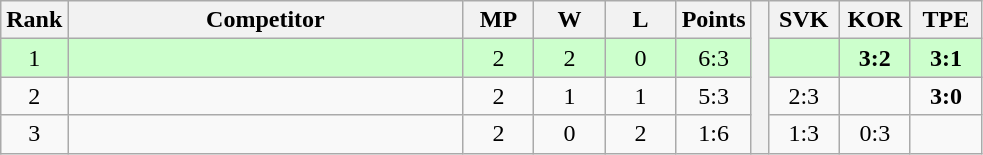<table class="wikitable" style="text-align:center">
<tr>
<th>Rank</th>
<th style="width:16em">Competitor</th>
<th style="width:2.5em">MP</th>
<th style="width:2.5em">W</th>
<th style="width:2.5em">L</th>
<th>Points</th>
<th rowspan="4"> </th>
<th style="width:2.5em">SVK</th>
<th style="width:2.5em">KOR</th>
<th style="width:2.5em">TPE</th>
</tr>
<tr style="background:#cfc;">
<td>1</td>
<td style="text-align:left"></td>
<td>2</td>
<td>2</td>
<td>0</td>
<td>6:3</td>
<td></td>
<td><strong>3:2</strong></td>
<td><strong>3:1</strong></td>
</tr>
<tr>
<td>2</td>
<td style="text-align:left"></td>
<td>2</td>
<td>1</td>
<td>1</td>
<td>5:3</td>
<td>2:3</td>
<td></td>
<td><strong>3:0</strong></td>
</tr>
<tr>
<td>3</td>
<td style="text-align:left"></td>
<td>2</td>
<td>0</td>
<td>2</td>
<td>1:6</td>
<td>1:3</td>
<td>0:3</td>
<td></td>
</tr>
</table>
